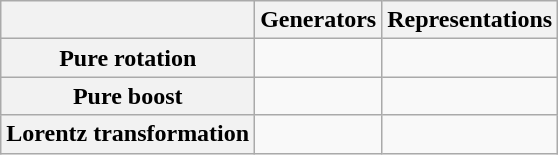<table class="wikitable">
<tr>
<th></th>
<th>Generators</th>
<th>Representations</th>
</tr>
<tr>
<th>Pure rotation</th>
<td></td>
<td></td>
</tr>
<tr>
<th>Pure boost</th>
<td></td>
<td></td>
</tr>
<tr>
<th>Lorentz transformation</th>
<td></td>
<td></td>
</tr>
</table>
